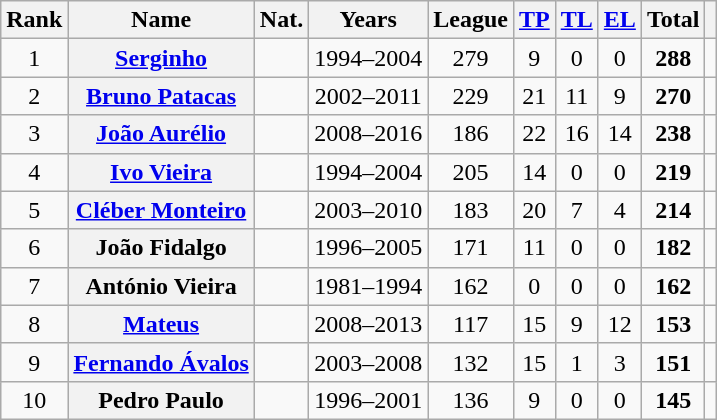<table class="wikitable sortable" style=text-align:center;>
<tr>
<th scope="col">Rank</th>
<th scope="col">Name</th>
<th scope="col">Nat.</th>
<th scope="col" data-sort-type="number">Years</th>
<th scope="col" data-sort-type="number">League</th>
<th scope="col" data-sort-type="number"><a href='#'>TP</a></th>
<th scope="col" data-sort-type="number"><a href='#'>TL</a></th>
<th scope="col" data-sort-type="number"><a href='#'>EL</a></th>
<th scope="col" data-sort-type="number">Total</th>
<th scope="col" class="unsortable"></th>
</tr>
<tr>
<td>1</td>
<th scope="row"><a href='#'>Serginho</a></th>
<td></td>
<td>1994–2004</td>
<td>279</td>
<td>9</td>
<td>0</td>
<td>0</td>
<td><strong>288</strong></td>
<td></td>
</tr>
<tr>
<td>2</td>
<th scope="row"><a href='#'>Bruno Patacas</a></th>
<td></td>
<td>2002–2011</td>
<td>229</td>
<td>21</td>
<td>11</td>
<td>9</td>
<td><strong>270</strong></td>
<td></td>
</tr>
<tr>
<td>3</td>
<th scope="row"><a href='#'>João Aurélio</a></th>
<td></td>
<td>2008–2016</td>
<td>186</td>
<td>22</td>
<td>16</td>
<td>14</td>
<td><strong>238</strong></td>
<td></td>
</tr>
<tr>
<td>4</td>
<th scope="row"><a href='#'>Ivo Vieira</a></th>
<td></td>
<td>1994–2004</td>
<td>205</td>
<td>14</td>
<td>0</td>
<td>0</td>
<td><strong>219</strong></td>
<td></td>
</tr>
<tr>
<td>5</td>
<th scope="row"><a href='#'>Cléber Monteiro</a></th>
<td></td>
<td>2003–2010</td>
<td>183</td>
<td>20</td>
<td>7</td>
<td>4</td>
<td><strong>214</strong></td>
<td></td>
</tr>
<tr>
<td>6</td>
<th scope="row">João Fidalgo</th>
<td></td>
<td>1996–2005</td>
<td>171</td>
<td>11</td>
<td>0</td>
<td>0</td>
<td><strong>182</strong></td>
<td></td>
</tr>
<tr>
<td>7</td>
<th scope="row">António Vieira</th>
<td></td>
<td>1981–1994</td>
<td>162</td>
<td>0</td>
<td>0</td>
<td>0</td>
<td><strong>162</strong></td>
<td></td>
</tr>
<tr>
<td>8</td>
<th scope="row"><a href='#'>Mateus</a></th>
<td></td>
<td>2008–2013</td>
<td>117</td>
<td>15</td>
<td>9</td>
<td>12</td>
<td><strong>153</strong></td>
<td></td>
</tr>
<tr>
<td>9</td>
<th scope="row"><a href='#'>Fernando Ávalos</a></th>
<td></td>
<td>2003–2008</td>
<td>132</td>
<td>15</td>
<td>1</td>
<td>3</td>
<td><strong>151</strong></td>
<td></td>
</tr>
<tr>
<td>10</td>
<th scope="row">Pedro Paulo</th>
<td></td>
<td>1996–2001</td>
<td>136</td>
<td>9</td>
<td>0</td>
<td>0</td>
<td><strong>145</strong></td>
<td></td>
</tr>
</table>
